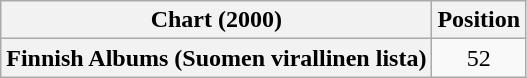<table class="wikitable plainrowheaders" style="text-align:center">
<tr>
<th scope="col">Chart (2000)</th>
<th scope="col">Position</th>
</tr>
<tr>
<th scope="row">Finnish Albums (Suomen virallinen lista)</th>
<td>52</td>
</tr>
</table>
